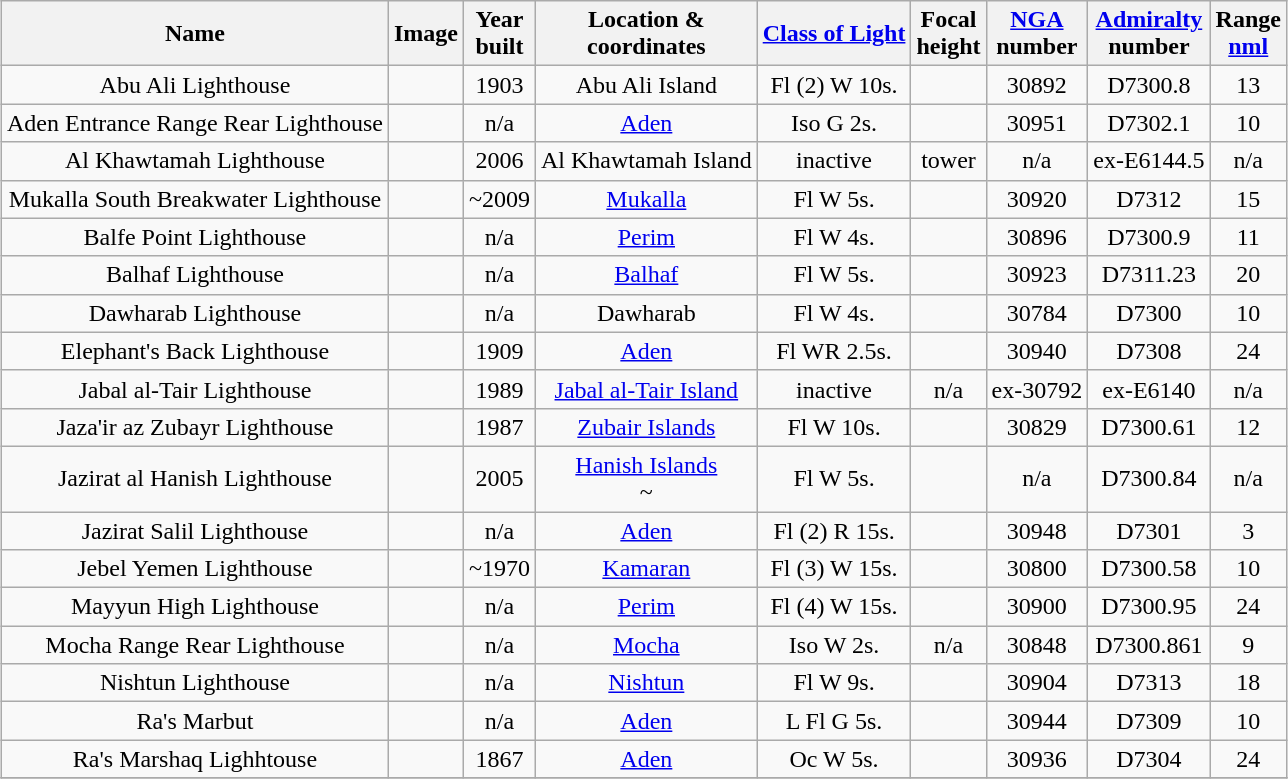<table class="wikitable sortable" style="margin:auto;text-align:center">
<tr>
<th>Name</th>
<th>Image</th>
<th>Year<br>built</th>
<th>Location &<br> coordinates</th>
<th><a href='#'>Class of Light</a></th>
<th>Focal<br>height</th>
<th><a href='#'>NGA</a><br>number</th>
<th><a href='#'>Admiralty</a><br>number</th>
<th>Range<br><a href='#'>nml</a></th>
</tr>
<tr>
<td>Abu Ali Lighthouse</td>
<td></td>
<td>1903</td>
<td>Abu Ali Island<br> </td>
<td>Fl (2) W 10s.</td>
<td></td>
<td>30892</td>
<td>D7300.8</td>
<td>13</td>
</tr>
<tr>
<td>Aden Entrance Range Rear Lighthouse</td>
<td></td>
<td>n/a</td>
<td><a href='#'>Aden</a><br> </td>
<td>Iso G 2s.</td>
<td></td>
<td>30951</td>
<td>D7302.1</td>
<td>10</td>
</tr>
<tr>
<td>Al Khawtamah Lighthouse</td>
<td></td>
<td>2006</td>
<td>Al Khawtamah Island<br> </td>
<td>inactive</td>
<td> tower</td>
<td>n/a</td>
<td>ex-E6144.5</td>
<td>n/a</td>
</tr>
<tr>
<td>Mukalla South Breakwater Lighthouse</td>
<td></td>
<td>~2009</td>
<td><a href='#'>Mukalla</a><br> </td>
<td>Fl W 5s.</td>
<td></td>
<td>30920</td>
<td>D7312</td>
<td>15</td>
</tr>
<tr>
<td>Balfe Point Lighthouse</td>
<td></td>
<td>n/a</td>
<td><a href='#'>Perim</a><br> </td>
<td>Fl W 4s.</td>
<td></td>
<td>30896</td>
<td>D7300.9</td>
<td>11</td>
</tr>
<tr>
<td>Balhaf Lighthouse</td>
<td></td>
<td>n/a</td>
<td><a href='#'>Balhaf</a><br> </td>
<td>Fl W 5s.</td>
<td></td>
<td>30923</td>
<td>D7311.23</td>
<td>20</td>
</tr>
<tr>
<td>Dawharab Lighthouse</td>
<td></td>
<td>n/a</td>
<td>Dawharab <br> </td>
<td>Fl W 4s.</td>
<td></td>
<td>30784</td>
<td>D7300</td>
<td>10</td>
</tr>
<tr>
<td>Elephant's Back Lighthouse</td>
<td></td>
<td>1909</td>
<td><a href='#'>Aden</a><br> </td>
<td>Fl WR 2.5s.</td>
<td></td>
<td>30940</td>
<td>D7308</td>
<td>24</td>
</tr>
<tr>
<td>Jabal al-Tair Lighthouse</td>
<td></td>
<td>1989</td>
<td><a href='#'>Jabal al-Tair Island</a><br> </td>
<td>inactive</td>
<td>n/a</td>
<td>ex-30792</td>
<td>ex-E6140</td>
<td>n/a</td>
</tr>
<tr>
<td>Jaza'ir az Zubayr Lighthouse</td>
<td></td>
<td>1987</td>
<td><a href='#'>Zubair Islands</a><br> </td>
<td>Fl W 10s.</td>
<td></td>
<td>30829</td>
<td>D7300.61</td>
<td>12</td>
</tr>
<tr>
<td>Jazirat al Hanish Lighthouse</td>
<td> </td>
<td>2005</td>
<td><a href='#'>Hanish Islands</a><br> ~ </td>
<td>Fl W 5s.</td>
<td></td>
<td>n/a</td>
<td>D7300.84</td>
<td>n/a</td>
</tr>
<tr>
<td>Jazirat Salil Lighthouse</td>
<td> </td>
<td>n/a</td>
<td><a href='#'>Aden</a><br> </td>
<td>Fl (2) R 15s.</td>
<td></td>
<td>30948</td>
<td>D7301</td>
<td>3</td>
</tr>
<tr>
<td>Jebel Yemen Lighthouse</td>
<td> </td>
<td>~1970</td>
<td><a href='#'>Kamaran</a><br> </td>
<td>Fl (3) W 15s.</td>
<td></td>
<td>30800</td>
<td>D7300.58</td>
<td>10</td>
</tr>
<tr>
<td>Mayyun High Lighthouse</td>
<td></td>
<td>n/a</td>
<td><a href='#'>Perim</a><br> </td>
<td>Fl (4) W 15s.</td>
<td></td>
<td>30900</td>
<td>D7300.95</td>
<td>24</td>
</tr>
<tr>
<td>Mocha Range Rear Lighthouse</td>
<td></td>
<td>n/a</td>
<td><a href='#'>Mocha</a><br> </td>
<td>Iso W 2s.</td>
<td>n/a</td>
<td>30848</td>
<td>D7300.861</td>
<td>9</td>
</tr>
<tr>
<td>Nishtun Lighthouse</td>
<td></td>
<td>n/a</td>
<td><a href='#'>Nishtun</a><br> </td>
<td>Fl W 9s.</td>
<td></td>
<td>30904</td>
<td>D7313</td>
<td>18</td>
</tr>
<tr>
<td>Ra's Marbut</td>
<td> </td>
<td>n/a</td>
<td><a href='#'>Aden</a><br> </td>
<td>L Fl G 5s.</td>
<td></td>
<td>30944</td>
<td>D7309</td>
<td>10</td>
</tr>
<tr>
<td>Ra's Marshaq Lighhtouse</td>
<td> </td>
<td>1867</td>
<td><a href='#'>Aden</a><br> </td>
<td>Oc W 5s.</td>
<td></td>
<td>30936</td>
<td>D7304</td>
<td>24</td>
</tr>
<tr>
</tr>
</table>
